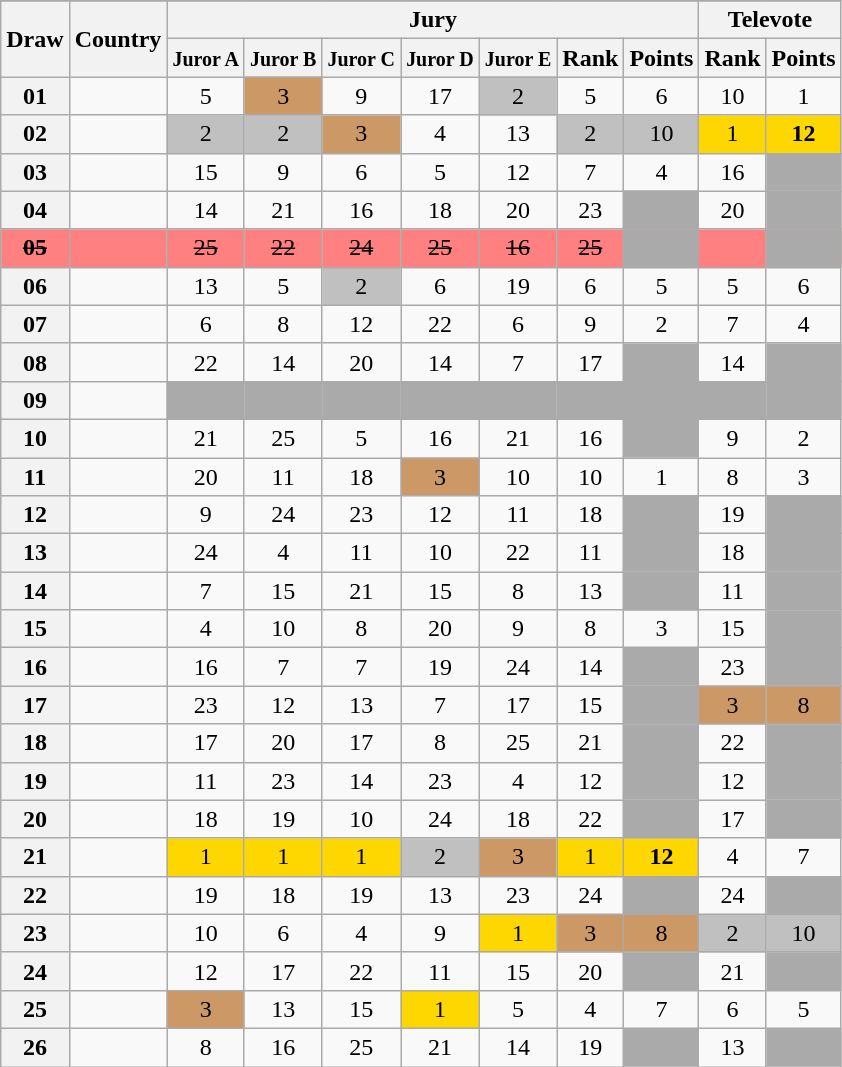<table class="sortable wikitable collapsible plainrowheaders" style="text-align:center;">
<tr>
</tr>
<tr>
<th scope="col" rowspan="2">Draw</th>
<th scope="col" rowspan="2">Country</th>
<th scope="col" colspan="7">Jury</th>
<th scope="col" colspan="2">Televote</th>
</tr>
<tr>
<th scope="col"><small>Juror A</small></th>
<th scope="col"><small>Juror B</small></th>
<th scope="col"><small>Juror C</small></th>
<th scope="col"><small>Juror D</small></th>
<th scope="col"><small>Juror E</small></th>
<th scope="col">Rank</th>
<th scope="col" class="unsortable">Points</th>
<th scope="col">Rank</th>
<th scope="col" class="unsortable">Points</th>
</tr>
<tr>
<th scope="row" style="text-align:center;">01</th>
<td style="text-align:left;"></td>
<td>5</td>
<td style="background:#CC9966;">3</td>
<td>9</td>
<td>17</td>
<td style="background:silver;">2</td>
<td>5</td>
<td>6</td>
<td>10</td>
<td>1</td>
</tr>
<tr>
<th scope="row" style="text-align:center;">02</th>
<td style="text-align:left;"></td>
<td style="background:silver;">2</td>
<td style="background:silver;">2</td>
<td style="background:#CC9966;">3</td>
<td>4</td>
<td>13</td>
<td style="background:silver;">2</td>
<td style="background:silver;">10</td>
<td style="background:gold;">1</td>
<td style="background:gold;"><strong>12</strong></td>
</tr>
<tr>
<th scope="row" style="text-align:center;">03</th>
<td style="text-align:left;"></td>
<td>15</td>
<td>9</td>
<td>6</td>
<td>5</td>
<td>12</td>
<td>7</td>
<td>4</td>
<td>16</td>
<td style="background:#AAAAAA;"></td>
</tr>
<tr>
<th scope="row" style="text-align:center;">04</th>
<td style="text-align:left;"></td>
<td>14</td>
<td>21</td>
<td>16</td>
<td>18</td>
<td>20</td>
<td>23</td>
<td style="background:#AAAAAA;"></td>
<td>20</td>
<td style="background:#AAAAAA;"></td>
</tr>
<tr style="background:#FE8080">
<th scope="row" style="text-align:center; background:#FE8080"><s>05</s></th>
<td style="text-align:left;"><s></s> </td>
<td><s>25</s></td>
<td><s>22</s></td>
<td><s>24</s></td>
<td><s>25</s></td>
<td><s>16</s></td>
<td><s>25</s></td>
<td style="background:#AAAAAA;"></td>
<td></td>
<td style="background:#AAAAAA;"></td>
</tr>
<tr>
<th scope="row" style="text-align:center;">06</th>
<td style="text-align:left;"></td>
<td>13</td>
<td>5</td>
<td style="background:silver;">2</td>
<td>6</td>
<td>19</td>
<td>6</td>
<td>5</td>
<td>5</td>
<td>6</td>
</tr>
<tr>
<th scope="row" style="text-align:center;">07</th>
<td style="text-align:left;"></td>
<td>6</td>
<td>8</td>
<td>12</td>
<td>22</td>
<td>6</td>
<td>9</td>
<td>2</td>
<td>7</td>
<td>4</td>
</tr>
<tr>
<th scope="row" style="text-align:center;">08</th>
<td style="text-align:left;"></td>
<td>22</td>
<td>14</td>
<td>20</td>
<td>14</td>
<td>7</td>
<td>17</td>
<td style="background:#AAAAAA;"></td>
<td>14</td>
<td style="background:#AAAAAA;"></td>
</tr>
<tr class="sortbottom">
<th scope="row" style="text-align:center;">09</th>
<td style="text-align:left;"></td>
<td style="background:#AAAAAA;"></td>
<td style="background:#AAAAAA;"></td>
<td style="background:#AAAAAA;"></td>
<td style="background:#AAAAAA;"></td>
<td style="background:#AAAAAA;"></td>
<td style="background:#AAAAAA;"></td>
<td style="background:#AAAAAA;"></td>
<td style="background:#AAAAAA;"></td>
<td style="background:#AAAAAA;"></td>
</tr>
<tr>
<th scope="row" style="text-align:center;">10</th>
<td style="text-align:left;"></td>
<td>21</td>
<td>25</td>
<td>5</td>
<td>16</td>
<td>21</td>
<td>16</td>
<td style="background:#AAAAAA;"></td>
<td>9</td>
<td>2</td>
</tr>
<tr>
<th scope="row" style="text-align:center;">11</th>
<td style="text-align:left;"></td>
<td>20</td>
<td>11</td>
<td>18</td>
<td style="background:#CC9966;">3</td>
<td>10</td>
<td>10</td>
<td>1</td>
<td>8</td>
<td>3</td>
</tr>
<tr>
<th scope="row" style="text-align:center;">12</th>
<td style="text-align:left;"></td>
<td>9</td>
<td>24</td>
<td>23</td>
<td>12</td>
<td>11</td>
<td>18</td>
<td style="background:#AAAAAA;"></td>
<td>19</td>
<td style="background:#AAAAAA;"></td>
</tr>
<tr>
<th scope="row" style="text-align:center;">13</th>
<td style="text-align:left;"></td>
<td>24</td>
<td>4</td>
<td>11</td>
<td>10</td>
<td>22</td>
<td>11</td>
<td style="background:#AAAAAA;"></td>
<td>18</td>
<td style="background:#AAAAAA;"></td>
</tr>
<tr>
<th scope="row" style="text-align:center;">14</th>
<td style="text-align:left;"></td>
<td>7</td>
<td>15</td>
<td>21</td>
<td>15</td>
<td>8</td>
<td>13</td>
<td style="background:#AAAAAA;"></td>
<td>11</td>
<td style="background:#AAAAAA;"></td>
</tr>
<tr>
<th scope="row" style="text-align:center;">15</th>
<td style="text-align:left;"></td>
<td>4</td>
<td>10</td>
<td>8</td>
<td>20</td>
<td>9</td>
<td>8</td>
<td>3</td>
<td>15</td>
<td style="background:#AAAAAA;"></td>
</tr>
<tr>
<th scope="row" style="text-align:center;">16</th>
<td style="text-align:left;"></td>
<td>16</td>
<td>7</td>
<td>7</td>
<td>19</td>
<td>24</td>
<td>14</td>
<td style="background:#AAAAAA;"></td>
<td>23</td>
<td style="background:#AAAAAA;"></td>
</tr>
<tr>
<th scope="row" style="text-align:center;">17</th>
<td style="text-align:left;"></td>
<td>23</td>
<td>12</td>
<td>13</td>
<td>7</td>
<td>17</td>
<td>15</td>
<td style="background:#AAAAAA;"></td>
<td style="background:#CC9966;">3</td>
<td style="background:#CC9966;">8</td>
</tr>
<tr>
<th scope="row" style="text-align:center;">18</th>
<td style="text-align:left;"></td>
<td>17</td>
<td>20</td>
<td>17</td>
<td>8</td>
<td>25</td>
<td>21</td>
<td style="background:#AAAAAA;"></td>
<td>22</td>
<td style="background:#AAAAAA;"></td>
</tr>
<tr>
<th scope="row" style="text-align:center;">19</th>
<td style="text-align:left;"></td>
<td>11</td>
<td>23</td>
<td>14</td>
<td>23</td>
<td>4</td>
<td>12</td>
<td style="background:#AAAAAA;"></td>
<td>12</td>
<td style="background:#AAAAAA;"></td>
</tr>
<tr>
<th scope="row" style="text-align:center;">20</th>
<td style="text-align:left;"></td>
<td>18</td>
<td>19</td>
<td>10</td>
<td>24</td>
<td>18</td>
<td>22</td>
<td style="background:#AAAAAA;"></td>
<td>17</td>
<td style="background:#AAAAAA;"></td>
</tr>
<tr>
<th scope="row" style="text-align:center;">21</th>
<td style="text-align:left;"></td>
<td style="background:gold;">1</td>
<td style="background:gold;">1</td>
<td style="background:gold;">1</td>
<td style="background:silver;">2</td>
<td style="background:#CC9966;">3</td>
<td style="background:gold;">1</td>
<td style="background:gold;"><strong>12</strong></td>
<td>4</td>
<td>7</td>
</tr>
<tr>
<th scope="row" style="text-align:center;">22</th>
<td style="text-align:left;"></td>
<td>19</td>
<td>18</td>
<td>19</td>
<td>13</td>
<td>23</td>
<td>24</td>
<td style="background:#AAAAAA;"></td>
<td>24</td>
<td style="background:#AAAAAA;"></td>
</tr>
<tr>
<th scope="row" style="text-align:center;">23</th>
<td style="text-align:left;"></td>
<td>10</td>
<td>6</td>
<td>4</td>
<td>9</td>
<td style="background:gold;">1</td>
<td style="background:#CC9966;">3</td>
<td style="background:#CC9966;">8</td>
<td style="background:silver;">2</td>
<td style="background:silver;">10</td>
</tr>
<tr>
<th scope="row" style="text-align:center;">24</th>
<td style="text-align:left;"></td>
<td>12</td>
<td>17</td>
<td>22</td>
<td>11</td>
<td>15</td>
<td>20</td>
<td style="background:#AAAAAA;"></td>
<td>21</td>
<td style="background:#AAAAAA;"></td>
</tr>
<tr>
<th scope="row" style="text-align:center;">25</th>
<td style="text-align:left;"></td>
<td style="background:#CC9966;">3</td>
<td>13</td>
<td>15</td>
<td style="background:gold;">1</td>
<td>5</td>
<td>4</td>
<td>7</td>
<td>6</td>
<td>5</td>
</tr>
<tr>
<th scope="row" style="text-align:center;">26</th>
<td style="text-align:left;"></td>
<td>8</td>
<td>16</td>
<td>25</td>
<td>21</td>
<td>14</td>
<td>19</td>
<td style="background:#AAAAAA;"></td>
<td>13</td>
<td style="background:#AAAAAA;"></td>
</tr>
</table>
